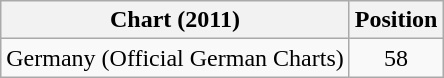<table class="wikitable">
<tr>
<th>Chart (2011)</th>
<th>Position</th>
</tr>
<tr>
<td>Germany (Official German Charts)</td>
<td align="center">58</td>
</tr>
</table>
